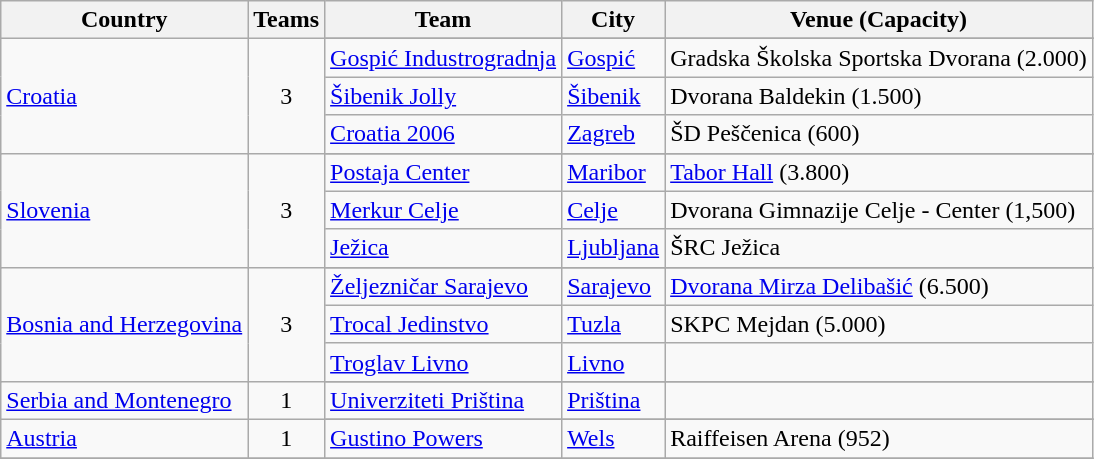<table class="wikitable">
<tr>
<th>Country</th>
<th>Teams</th>
<th>Team</th>
<th>City</th>
<th>Venue (Capacity)</th>
</tr>
<tr>
<td rowspan=4> <a href='#'>Croatia</a></td>
<td align=center rowspan=4>3</td>
</tr>
<tr>
<td><a href='#'>Gospić Industrogradnja</a></td>
<td><a href='#'>Gospić</a></td>
<td>Gradska Školska Sportska Dvorana (2.000)</td>
</tr>
<tr>
<td><a href='#'>Šibenik Jolly</a></td>
<td><a href='#'>Šibenik</a></td>
<td>Dvorana Baldekin (1.500)</td>
</tr>
<tr>
<td><a href='#'>Croatia 2006</a></td>
<td><a href='#'>Zagreb</a></td>
<td>ŠD Peščenica (600)</td>
</tr>
<tr>
<td rowspan=4> <a href='#'>Slovenia</a></td>
<td align=center rowspan=4>3</td>
</tr>
<tr>
<td><a href='#'>Postaja Center</a></td>
<td><a href='#'>Maribor</a></td>
<td><a href='#'>Tabor Hall</a> (3.800)</td>
</tr>
<tr>
<td><a href='#'>Merkur Celje</a></td>
<td><a href='#'>Celje</a></td>
<td>Dvorana Gimnazije Celje - Center (1,500)</td>
</tr>
<tr>
<td><a href='#'>Ježica</a></td>
<td><a href='#'>Ljubljana</a></td>
<td>ŠRC Ježica</td>
</tr>
<tr>
<td rowspan=4> <a href='#'>Bosnia and Herzegovina</a></td>
<td align=center rowspan=4>3</td>
</tr>
<tr>
<td><a href='#'>Željezničar Sarajevo</a></td>
<td><a href='#'>Sarajevo</a></td>
<td><a href='#'>Dvorana Mirza Delibašić</a> (6.500)</td>
</tr>
<tr>
<td><a href='#'>Trocal Jedinstvo</a></td>
<td><a href='#'>Tuzla</a></td>
<td>SKPC Mejdan (5.000)</td>
</tr>
<tr>
<td><a href='#'>Troglav Livno</a></td>
<td><a href='#'>Livno</a></td>
<td></td>
</tr>
<tr>
<td rowspan=2> <a href='#'>Serbia and Montenegro</a></td>
<td align=center rowspan=2>1</td>
</tr>
<tr>
<td><a href='#'>Univerziteti Priština</a></td>
<td><a href='#'>Priština</a></td>
<td></td>
</tr>
<tr>
<td rowspan=2> <a href='#'>Austria</a></td>
<td align=center rowspan=2>1</td>
</tr>
<tr>
<td><a href='#'>Gustino Powers</a></td>
<td><a href='#'>Wels</a></td>
<td>Raiffeisen Arena (952)</td>
</tr>
<tr>
</tr>
</table>
